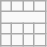<table class="wikitable">
<tr>
<td></td>
<td></td>
<td></td>
<td></td>
</tr>
<tr>
<td colspan="4">    </td>
</tr>
<tr>
<td></td>
<td></td>
<td></td>
<td></td>
</tr>
<tr>
<td></td>
<td></td>
<td></td>
<td></td>
</tr>
</table>
